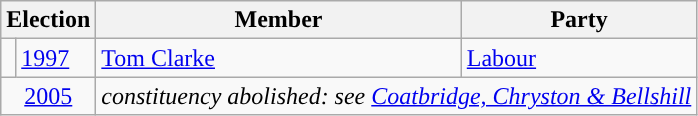<table class="wikitable">
<tr>
<th colspan="2">Election</th>
<th>Member</th>
<th>Party</th>
</tr>
<tr>
<td style="color:inherit;background-color: "></td>
<td><a href='#'>1997</a></td>
<td><a href='#'>Tom Clarke</a></td>
<td><a href='#'>Labour</a></td>
</tr>
<tr>
<td colspan="2" align="center"><a href='#'>2005</a></td>
<td colspan="2"><em>constituency abolished: see <a href='#'>Coatbridge, Chryston & Bellshill</a></em></td>
</tr>
</table>
